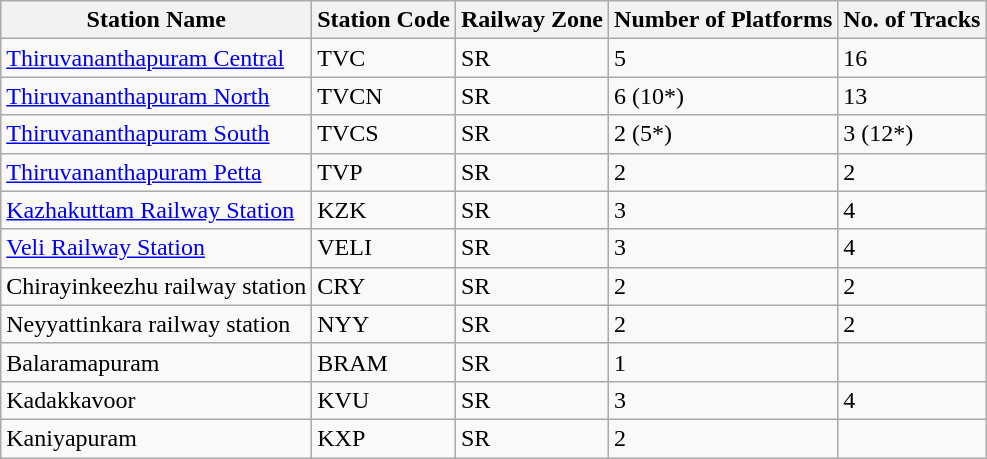<table class="wikitable">
<tr>
<th>Station Name</th>
<th>Station Code</th>
<th>Railway Zone</th>
<th>Number of Platforms</th>
<th>No. of Tracks</th>
</tr>
<tr>
<td><a href='#'>Thiruvananthapuram Central</a></td>
<td>TVC</td>
<td>SR</td>
<td>5</td>
<td>16</td>
</tr>
<tr>
<td><a href='#'>Thiruvananthapuram North</a></td>
<td>TVCN</td>
<td>SR</td>
<td>6 (10*)</td>
<td>13</td>
</tr>
<tr>
<td><a href='#'>Thiruvananthapuram South</a></td>
<td>TVCS</td>
<td>SR</td>
<td>2 (5*)</td>
<td>3 (12*)</td>
</tr>
<tr>
<td><a href='#'>Thiruvananthapuram Petta</a></td>
<td>TVP</td>
<td>SR</td>
<td>2</td>
<td>2</td>
</tr>
<tr>
<td><a href='#'>Kazhakuttam Railway Station</a></td>
<td>KZK</td>
<td>SR</td>
<td>3</td>
<td>4</td>
</tr>
<tr>
<td><a href='#'>Veli Railway Station</a></td>
<td>VELI</td>
<td>SR</td>
<td>3</td>
<td>4</td>
</tr>
<tr>
<td>Chirayinkeezhu railway station</td>
<td>CRY</td>
<td>SR</td>
<td>2</td>
<td>2</td>
</tr>
<tr>
<td>Neyyattinkara railway station</td>
<td>NYY</td>
<td>SR</td>
<td>2</td>
<td>2</td>
</tr>
<tr>
<td>Balaramapuram</td>
<td>BRAM</td>
<td>SR</td>
<td>1</td>
<td></td>
</tr>
<tr>
<td>Kadakkavoor</td>
<td>KVU</td>
<td>SR</td>
<td>3</td>
<td>4</td>
</tr>
<tr>
<td>Kaniyapuram</td>
<td>KXP</td>
<td>SR</td>
<td>2</td>
<td></td>
</tr>
</table>
